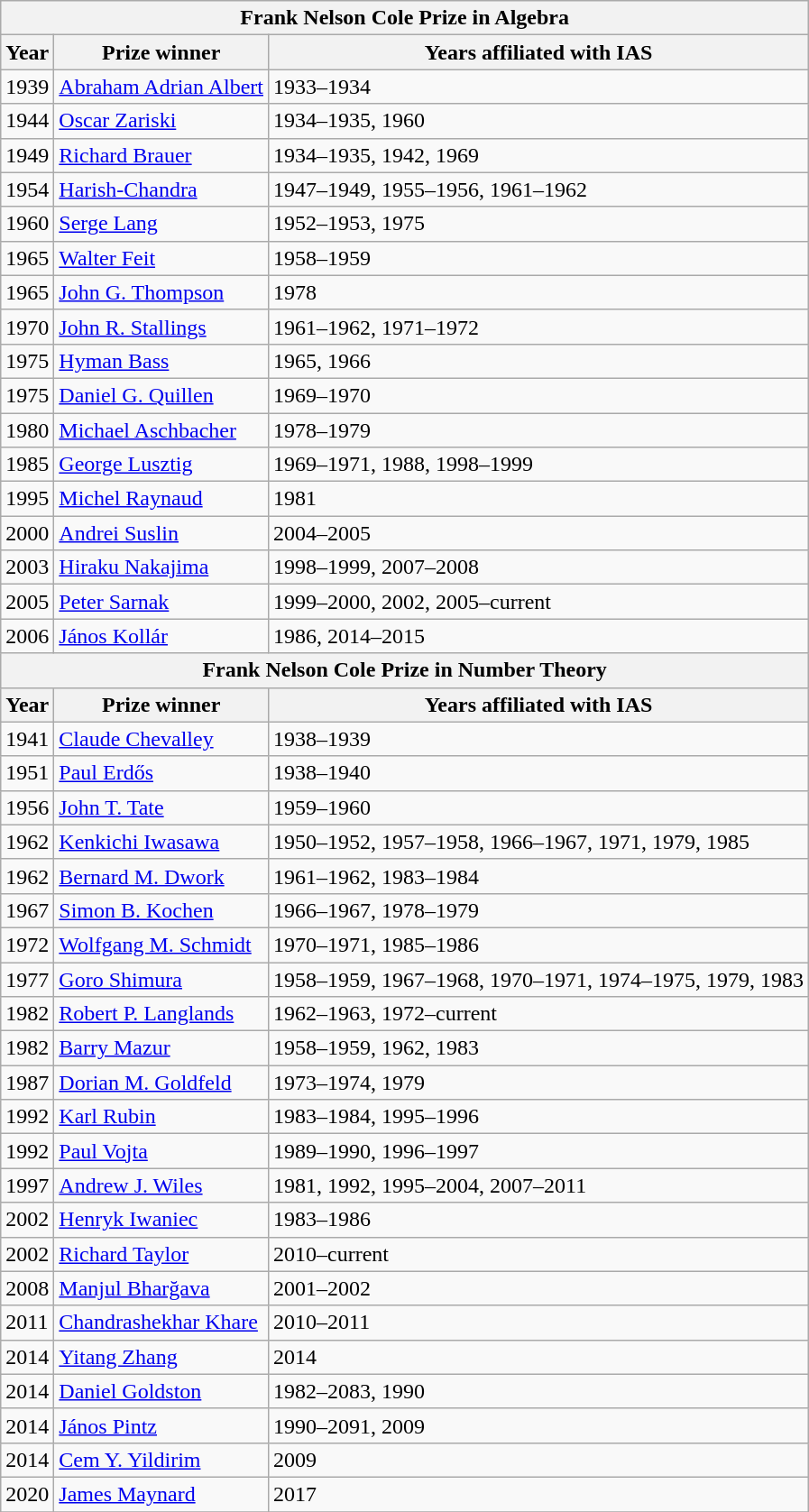<table class="wikitable">
<tr>
<th colspan="3">Frank Nelson Cole Prize in Algebra</th>
</tr>
<tr>
<th>Year</th>
<th>Prize winner</th>
<th>Years affiliated with IAS</th>
</tr>
<tr>
<td>1939</td>
<td><a href='#'>Abraham Adrian Albert</a></td>
<td>1933–1934</td>
</tr>
<tr>
<td>1944</td>
<td><a href='#'>Oscar Zariski</a></td>
<td>1934–1935, 1960</td>
</tr>
<tr>
<td>1949</td>
<td><a href='#'>Richard Brauer</a></td>
<td>1934–1935, 1942, 1969</td>
</tr>
<tr>
<td>1954</td>
<td><a href='#'>Harish-Chandra</a></td>
<td>1947–1949,  1955–1956, 1961–1962</td>
</tr>
<tr>
<td>1960</td>
<td><a href='#'>Serge Lang</a></td>
<td>1952–1953, 1975</td>
</tr>
<tr>
<td>1965</td>
<td><a href='#'>Walter Feit</a></td>
<td>1958–1959</td>
</tr>
<tr>
<td>1965</td>
<td><a href='#'>John G. Thompson</a></td>
<td>1978</td>
</tr>
<tr>
<td>1970</td>
<td><a href='#'>John R. Stallings</a></td>
<td>1961–1962, 1971–1972</td>
</tr>
<tr>
<td>1975</td>
<td><a href='#'>Hyman Bass</a></td>
<td>1965, 1966</td>
</tr>
<tr>
<td>1975</td>
<td><a href='#'>Daniel G. Quillen</a></td>
<td>1969–1970</td>
</tr>
<tr>
<td>1980</td>
<td><a href='#'>Michael Aschbacher</a></td>
<td>1978–1979</td>
</tr>
<tr>
<td>1985</td>
<td><a href='#'>George Lusztig</a></td>
<td>1969–1971, 1988, 1998–1999</td>
</tr>
<tr>
<td>1995</td>
<td><a href='#'>Michel Raynaud</a></td>
<td>1981</td>
</tr>
<tr>
<td>2000</td>
<td><a href='#'>Andrei Suslin</a></td>
<td>2004–2005</td>
</tr>
<tr>
<td>2003</td>
<td><a href='#'>Hiraku Nakajima</a></td>
<td>1998–1999, 2007–2008</td>
</tr>
<tr>
<td>2005</td>
<td><a href='#'>Peter Sarnak</a></td>
<td>1999–2000, 2002, 2005–current</td>
</tr>
<tr>
<td>2006</td>
<td><a href='#'>János Kollár</a></td>
<td>1986, 2014–2015</td>
</tr>
<tr>
<th colspan="3">Frank Nelson Cole Prize in Number Theory</th>
</tr>
<tr>
<th>Year</th>
<th>Prize winner</th>
<th>Years affiliated with IAS</th>
</tr>
<tr>
<td>1941</td>
<td><a href='#'>Claude Chevalley</a></td>
<td>1938–1939</td>
</tr>
<tr>
<td>1951</td>
<td><a href='#'>Paul Erdős</a></td>
<td>1938–1940</td>
</tr>
<tr>
<td>1956</td>
<td><a href='#'>John T. Tate</a></td>
<td>1959–1960</td>
</tr>
<tr>
<td>1962</td>
<td><a href='#'>Kenkichi Iwasawa</a></td>
<td>1950–1952, 1957–1958, 1966–1967, 1971, 1979, 1985</td>
</tr>
<tr>
<td>1962</td>
<td><a href='#'>Bernard M. Dwork</a></td>
<td>1961–1962, 1983–1984</td>
</tr>
<tr>
<td>1967</td>
<td><a href='#'>Simon B. Kochen</a></td>
<td>1966–1967, 1978–1979</td>
</tr>
<tr>
<td>1972</td>
<td><a href='#'>Wolfgang M. Schmidt</a></td>
<td>1970–1971, 1985–1986</td>
</tr>
<tr>
<td>1977</td>
<td><a href='#'>Goro Shimura</a></td>
<td>1958–1959, 1967–1968, 1970–1971, 1974–1975, 1979, 1983</td>
</tr>
<tr>
<td>1982</td>
<td><a href='#'>Robert P. Langlands</a></td>
<td>1962–1963, 1972–current</td>
</tr>
<tr>
<td>1982</td>
<td><a href='#'>Barry Mazur</a></td>
<td>1958–1959, 1962, 1983</td>
</tr>
<tr>
<td>1987</td>
<td><a href='#'>Dorian M. Goldfeld</a></td>
<td>1973–1974, 1979</td>
</tr>
<tr>
<td>1992</td>
<td><a href='#'>Karl Rubin</a></td>
<td>1983–1984, 1995–1996</td>
</tr>
<tr>
<td>1992</td>
<td><a href='#'>Paul Vojta</a></td>
<td>1989–1990, 1996–1997</td>
</tr>
<tr>
<td>1997</td>
<td><a href='#'>Andrew J. Wiles</a></td>
<td>1981, 1992, 1995–2004, 2007–2011</td>
</tr>
<tr>
<td>2002</td>
<td><a href='#'>Henryk Iwaniec</a></td>
<td>1983–1986</td>
</tr>
<tr>
<td>2002</td>
<td><a href='#'>Richard Taylor</a></td>
<td>2010–current</td>
</tr>
<tr>
<td>2008</td>
<td><a href='#'>Manjul Bharğava</a></td>
<td>2001–2002</td>
</tr>
<tr>
<td>2011</td>
<td><a href='#'>Chandrashekhar Khare</a></td>
<td>2010–2011</td>
</tr>
<tr>
<td>2014</td>
<td><a href='#'>Yitang Zhang</a></td>
<td>2014</td>
</tr>
<tr>
<td>2014</td>
<td><a href='#'>Daniel Goldston</a></td>
<td>1982–2083, 1990</td>
</tr>
<tr>
<td>2014</td>
<td><a href='#'>János Pintz</a></td>
<td>1990–2091, 2009</td>
</tr>
<tr>
<td>2014</td>
<td><a href='#'>Cem Y. Yildirim</a></td>
<td>2009</td>
</tr>
<tr>
<td>2020</td>
<td><a href='#'>James Maynard</a></td>
<td>2017</td>
</tr>
<tr>
</tr>
</table>
